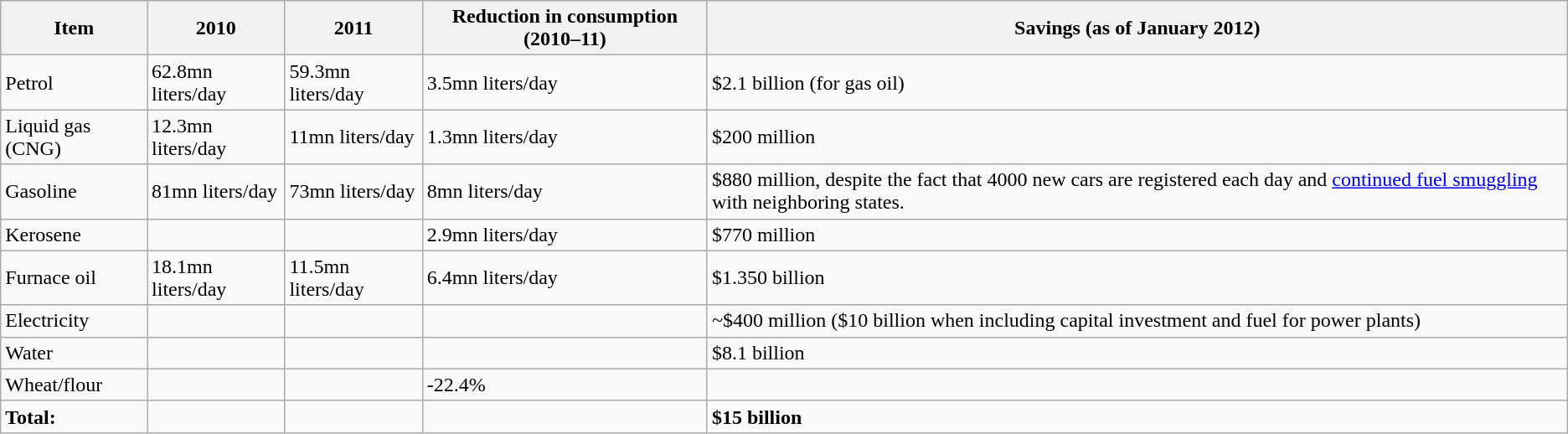<table class="wikitable">
<tr>
<th>Item</th>
<th>2010</th>
<th>2011</th>
<th>Reduction in consumption (2010–11)</th>
<th>Savings (as of January 2012)</th>
</tr>
<tr>
<td>Petrol</td>
<td>62.8mn liters/day</td>
<td>59.3mn liters/day</td>
<td>3.5mn liters/day</td>
<td>$2.1 billion (for gas oil) </td>
</tr>
<tr>
<td>Liquid gas (CNG)</td>
<td>12.3mn liters/day</td>
<td>11mn liters/day</td>
<td>1.3mn liters/day</td>
<td>$200 million</td>
</tr>
<tr>
<td>Gasoline</td>
<td>81mn liters/day</td>
<td>73mn liters/day</td>
<td>8mn liters/day</td>
<td>$880 million, despite the fact that 4000 new cars are registered each day and <a href='#'>continued fuel smuggling</a> with neighboring states.</td>
</tr>
<tr>
<td>Kerosene</td>
<td></td>
<td></td>
<td>2.9mn liters/day</td>
<td>$770 million</td>
</tr>
<tr>
<td>Furnace oil</td>
<td>18.1mn liters/day</td>
<td>11.5mn liters/day</td>
<td>6.4mn liters/day</td>
<td>$1.350 billion</td>
</tr>
<tr>
<td>Electricity</td>
<td></td>
<td></td>
<td></td>
<td>~$400 million ($10 billion when including capital investment and fuel for power plants)</td>
</tr>
<tr>
<td>Water</td>
<td></td>
<td></td>
<td></td>
<td>$8.1 billion</td>
</tr>
<tr>
<td>Wheat/flour</td>
<td></td>
<td></td>
<td>-22.4%</td>
<td></td>
</tr>
<tr>
<td><strong>Total:</strong></td>
<td></td>
<td></td>
<td></td>
<td><strong>$15 billion</strong></td>
</tr>
</table>
